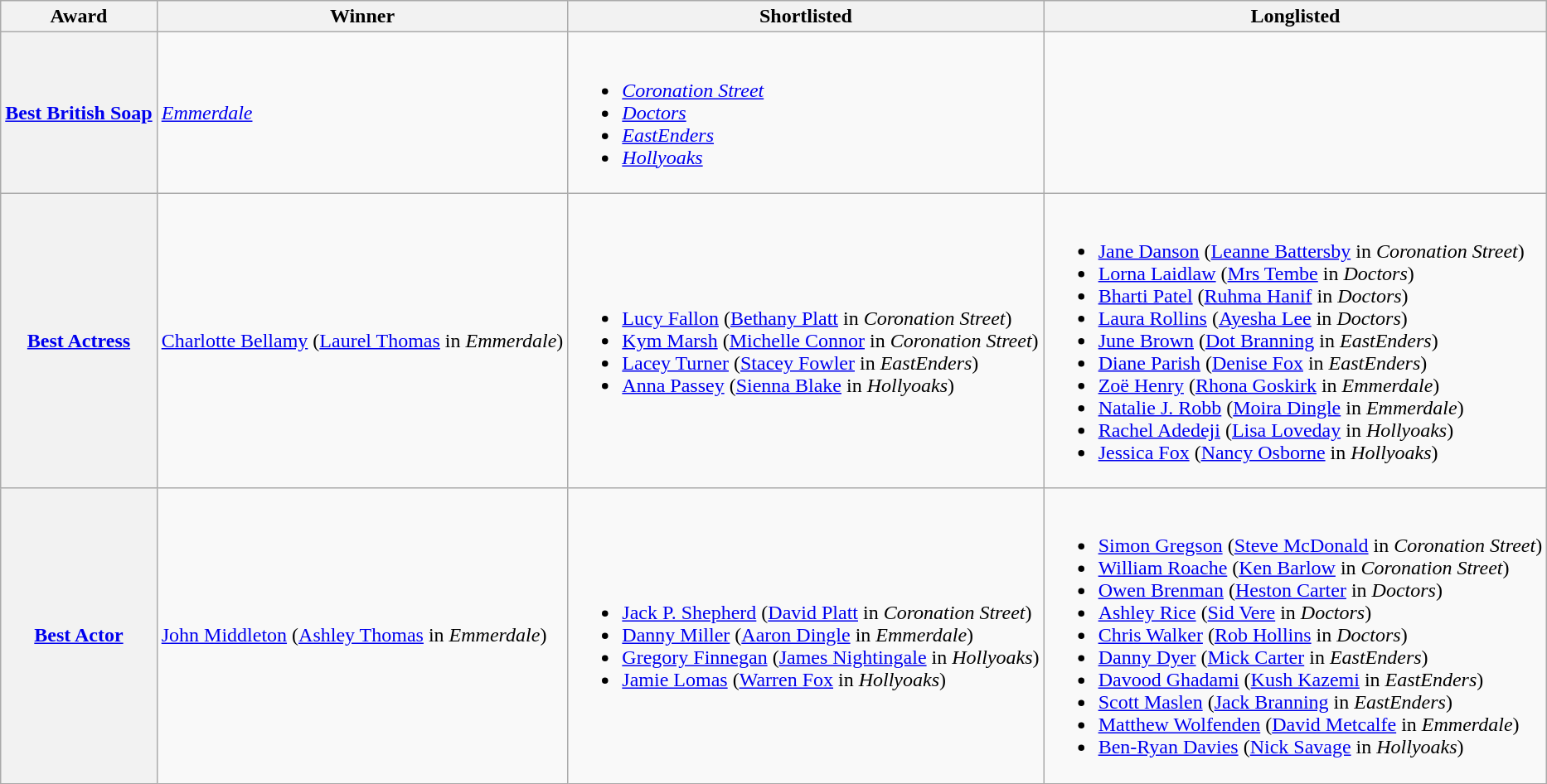<table class="wikitable">
<tr>
<th>Award</th>
<th>Winner</th>
<th>Shortlisted</th>
<th>Longlisted</th>
</tr>
<tr>
<th scope="row"><a href='#'>Best British Soap</a></th>
<td><em><a href='#'>Emmerdale</a></em></td>
<td><br><ul><li><em><a href='#'>Coronation Street</a></em></li><li><em><a href='#'>Doctors</a></em></li><li><em><a href='#'>EastEnders</a></em></li><li><em><a href='#'>Hollyoaks</a></em></li></ul></td>
<td></td>
</tr>
<tr>
<th scope="row"><a href='#'>Best Actress</a></th>
<td><a href='#'>Charlotte Bellamy</a> (<a href='#'>Laurel Thomas</a> in <em>Emmerdale</em>)</td>
<td><br><ul><li><a href='#'>Lucy Fallon</a> (<a href='#'>Bethany Platt</a> in <em>Coronation Street</em>)</li><li><a href='#'>Kym Marsh</a> (<a href='#'>Michelle Connor</a> in <em>Coronation Street</em>)</li><li><a href='#'>Lacey Turner</a> (<a href='#'>Stacey Fowler</a> in <em>EastEnders</em>)</li><li><a href='#'>Anna Passey</a> (<a href='#'>Sienna Blake</a> in <em>Hollyoaks</em>)</li></ul></td>
<td><br><ul><li><a href='#'>Jane Danson</a> (<a href='#'>Leanne Battersby</a> in <em>Coronation Street</em>)</li><li><a href='#'>Lorna Laidlaw</a> (<a href='#'>Mrs Tembe</a> in <em>Doctors</em>)</li><li><a href='#'>Bharti Patel</a> (<a href='#'>Ruhma Hanif</a> in <em>Doctors</em>)</li><li><a href='#'>Laura Rollins</a> (<a href='#'>Ayesha Lee</a> in <em>Doctors</em>)</li><li><a href='#'>June Brown</a> (<a href='#'>Dot Branning</a> in <em>EastEnders</em>)</li><li><a href='#'>Diane Parish</a> (<a href='#'>Denise Fox</a> in <em>EastEnders</em>)</li><li><a href='#'>Zoë Henry</a> (<a href='#'>Rhona Goskirk</a> in <em>Emmerdale</em>)</li><li><a href='#'>Natalie J. Robb</a> (<a href='#'>Moira Dingle</a> in <em>Emmerdale</em>)</li><li><a href='#'>Rachel Adedeji</a> (<a href='#'>Lisa Loveday</a> in <em>Hollyoaks</em>)</li><li><a href='#'>Jessica Fox</a> (<a href='#'>Nancy Osborne</a> in <em>Hollyoaks</em>)</li></ul></td>
</tr>
<tr>
<th scope="row"><a href='#'>Best Actor</a></th>
<td><a href='#'>John Middleton</a> (<a href='#'>Ashley Thomas</a> in <em>Emmerdale</em>)</td>
<td><br><ul><li><a href='#'>Jack P. Shepherd</a> (<a href='#'>David Platt</a> in <em>Coronation Street</em>)</li><li><a href='#'>Danny Miller</a> (<a href='#'>Aaron Dingle</a> in <em>Emmerdale</em>)</li><li><a href='#'>Gregory Finnegan</a> (<a href='#'>James Nightingale</a> in <em>Hollyoaks</em>)</li><li><a href='#'>Jamie Lomas</a> (<a href='#'>Warren Fox</a> in <em>Hollyoaks</em>)</li></ul></td>
<td><br><ul><li><a href='#'>Simon Gregson</a> (<a href='#'>Steve McDonald</a> in <em>Coronation Street</em>)</li><li><a href='#'>William Roache</a> (<a href='#'>Ken Barlow</a> in <em>Coronation Street</em>)</li><li><a href='#'>Owen Brenman</a> (<a href='#'>Heston Carter</a> in <em>Doctors</em>)</li><li><a href='#'>Ashley Rice</a> (<a href='#'>Sid Vere</a> in <em>Doctors</em>)</li><li><a href='#'>Chris Walker</a> (<a href='#'>Rob Hollins</a> in <em>Doctors</em>)</li><li><a href='#'>Danny Dyer</a> (<a href='#'>Mick Carter</a> in <em>EastEnders</em>)</li><li><a href='#'>Davood Ghadami</a> (<a href='#'>Kush Kazemi</a> in <em>EastEnders</em>)</li><li><a href='#'>Scott Maslen</a> (<a href='#'>Jack Branning</a> in <em>EastEnders</em>)</li><li><a href='#'>Matthew Wolfenden</a> (<a href='#'>David Metcalfe</a> in <em>Emmerdale</em>)</li><li><a href='#'>Ben-Ryan Davies</a> (<a href='#'>Nick Savage</a> in <em>Hollyoaks</em>)</li></ul></td>
</tr>
</table>
